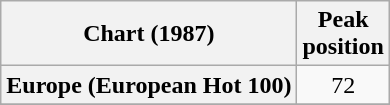<table class="wikitable sortable plainrowheaders">
<tr>
<th>Chart (1987)</th>
<th>Peak<br>position</th>
</tr>
<tr>
<th scope="row">Europe (European Hot 100)</th>
<td align="center">72</td>
</tr>
<tr>
</tr>
</table>
